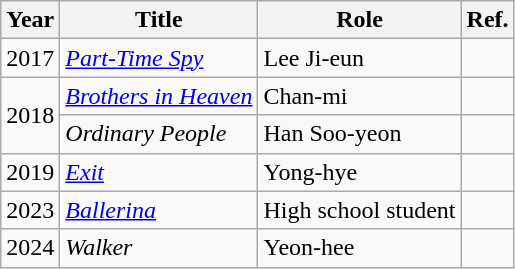<table class="wikitable">
<tr>
<th>Year</th>
<th>Title</th>
<th>Role</th>
<th>Ref.</th>
</tr>
<tr>
<td>2017</td>
<td><em><a href='#'>Part-Time Spy</a></em></td>
<td>Lee Ji-eun</td>
<td></td>
</tr>
<tr>
<td rowspan="2">2018</td>
<td><em><a href='#'>Brothers in Heaven</a></em></td>
<td>Chan-mi</td>
<td></td>
</tr>
<tr>
<td><em>Ordinary People</em></td>
<td>Han Soo-yeon</td>
<td></td>
</tr>
<tr>
<td>2019</td>
<td><em><a href='#'>Exit</a></em></td>
<td>Yong-hye</td>
<td></td>
</tr>
<tr>
<td>2023</td>
<td><em><a href='#'>Ballerina</a></em></td>
<td>High school student</td>
<td></td>
</tr>
<tr>
<td>2024</td>
<td><em>Walker</em></td>
<td>Yeon-hee</td>
<td></td>
</tr>
</table>
